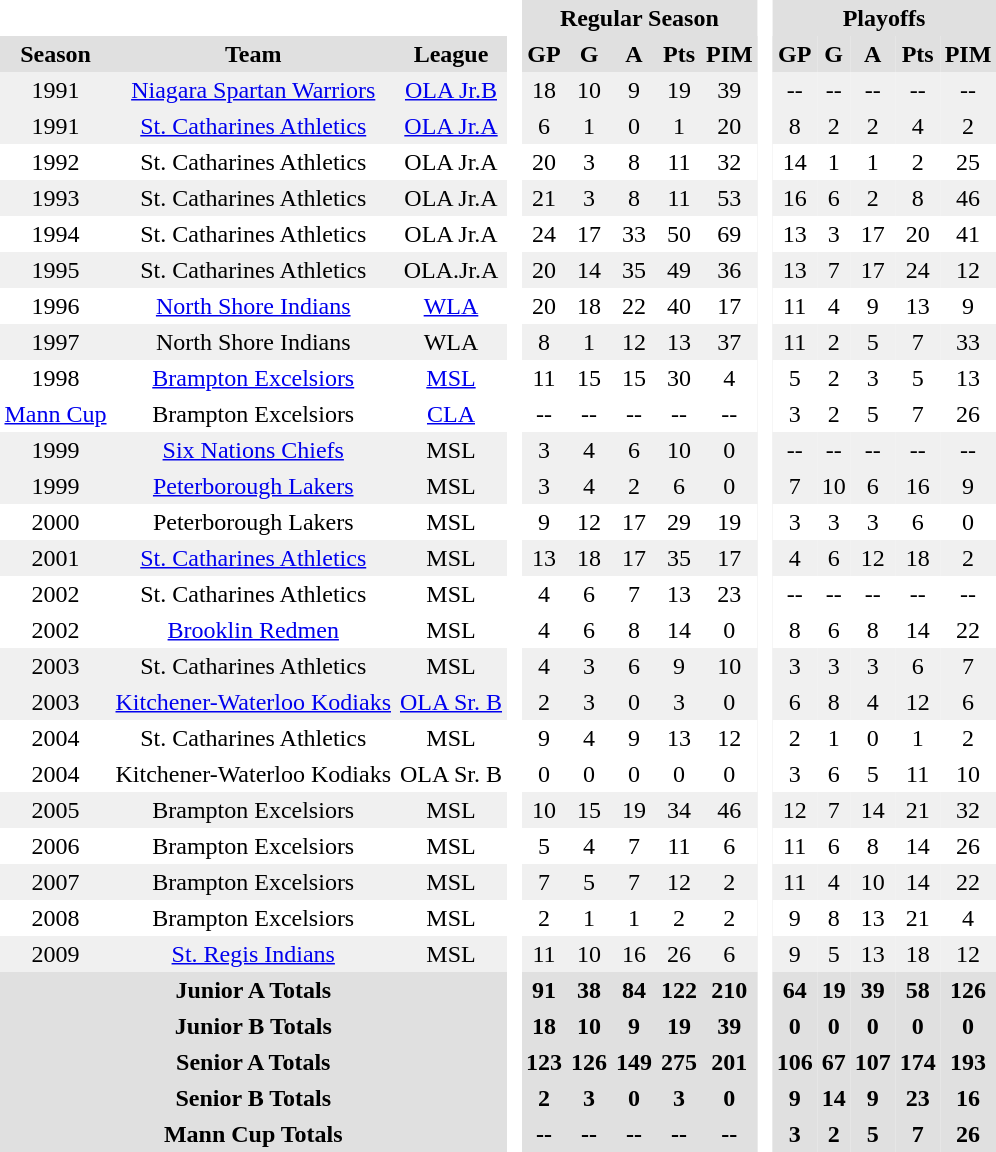<table BORDER="0" CELLPADDING="3" CELLSPACING="0">
<tr ALIGN="center" bgcolor="#e0e0e0">
<th colspan="3" bgcolor="#ffffff"> </th>
<th rowspan="99" bgcolor="#ffffff"> </th>
<th colspan="5">Regular Season</th>
<th rowspan="99" bgcolor="#ffffff"> </th>
<th colspan="5">Playoffs</th>
</tr>
<tr ALIGN="center" bgcolor="#e0e0e0">
<th>Season</th>
<th>Team</th>
<th>League</th>
<th>GP</th>
<th>G</th>
<th>A</th>
<th>Pts</th>
<th>PIM</th>
<th>GP</th>
<th>G</th>
<th>A</th>
<th>Pts</th>
<th>PIM</th>
</tr>
<tr ALIGN="center" bgcolor="#f0f0f0">
<td>1991</td>
<td><a href='#'>Niagara Spartan Warriors</a></td>
<td><a href='#'>OLA Jr.B</a></td>
<td>18</td>
<td>10</td>
<td>9</td>
<td>19</td>
<td>39</td>
<td>--</td>
<td>--</td>
<td>--</td>
<td>--</td>
<td>--</td>
</tr>
<tr ALIGN="center" bgcolor="#f0f0f0">
<td>1991</td>
<td><a href='#'>St. Catharines Athletics</a></td>
<td><a href='#'>OLA Jr.A</a></td>
<td>6</td>
<td>1</td>
<td>0</td>
<td>1</td>
<td>20</td>
<td>8</td>
<td>2</td>
<td>2</td>
<td>4</td>
<td>2</td>
</tr>
<tr ALIGN="center">
<td>1992</td>
<td>St. Catharines Athletics</td>
<td>OLA Jr.A</td>
<td>20</td>
<td>3</td>
<td>8</td>
<td>11</td>
<td>32</td>
<td>14</td>
<td>1</td>
<td>1</td>
<td>2</td>
<td>25</td>
</tr>
<tr ALIGN="center" bgcolor="#f0f0f0">
<td>1993</td>
<td>St. Catharines Athletics</td>
<td>OLA Jr.A</td>
<td>21</td>
<td>3</td>
<td>8</td>
<td>11</td>
<td>53</td>
<td>16</td>
<td>6</td>
<td>2</td>
<td>8</td>
<td>46</td>
</tr>
<tr ALIGN="center">
<td>1994</td>
<td>St. Catharines Athletics</td>
<td>OLA Jr.A</td>
<td>24</td>
<td>17</td>
<td>33</td>
<td>50</td>
<td>69</td>
<td>13</td>
<td>3</td>
<td>17</td>
<td>20</td>
<td>41</td>
</tr>
<tr ALIGN="center" bgcolor="#f0f0f0">
<td>1995</td>
<td>St. Catharines Athletics</td>
<td>OLA.Jr.A</td>
<td>20</td>
<td>14</td>
<td>35</td>
<td>49</td>
<td>36</td>
<td>13</td>
<td>7</td>
<td>17</td>
<td>24</td>
<td>12</td>
</tr>
<tr ALIGN="center">
<td>1996</td>
<td><a href='#'>North Shore Indians</a></td>
<td><a href='#'>WLA</a></td>
<td>20</td>
<td>18</td>
<td>22</td>
<td>40</td>
<td>17</td>
<td>11</td>
<td>4</td>
<td>9</td>
<td>13</td>
<td>9</td>
</tr>
<tr ALIGN="center" bgcolor="#f0f0f0">
<td>1997</td>
<td>North Shore Indians</td>
<td>WLA</td>
<td>8</td>
<td>1</td>
<td>12</td>
<td>13</td>
<td>37</td>
<td>11</td>
<td>2</td>
<td>5</td>
<td>7</td>
<td>33</td>
</tr>
<tr ALIGN="center">
<td>1998</td>
<td><a href='#'>Brampton Excelsiors</a></td>
<td><a href='#'>MSL</a></td>
<td>11</td>
<td>15</td>
<td>15</td>
<td>30</td>
<td>4</td>
<td>5</td>
<td>2</td>
<td>3</td>
<td>5</td>
<td>13</td>
</tr>
<tr ALIGN="center">
<td><a href='#'>Mann Cup</a></td>
<td>Brampton Excelsiors</td>
<td><a href='#'>CLA</a></td>
<td>--</td>
<td>--</td>
<td>--</td>
<td>--</td>
<td>--</td>
<td>3</td>
<td>2</td>
<td>5</td>
<td>7</td>
<td>26</td>
</tr>
<tr ALIGN="center" bgcolor="#f0f0f0">
<td>1999</td>
<td><a href='#'>Six Nations Chiefs</a></td>
<td>MSL</td>
<td>3</td>
<td>4</td>
<td>6</td>
<td>10</td>
<td>0</td>
<td>--</td>
<td>--</td>
<td>--</td>
<td>--</td>
<td>--</td>
</tr>
<tr ALIGN="center" bgcolor="#f0f0f0">
<td>1999</td>
<td><a href='#'>Peterborough Lakers</a></td>
<td>MSL</td>
<td>3</td>
<td>4</td>
<td>2</td>
<td>6</td>
<td>0</td>
<td>7</td>
<td>10</td>
<td>6</td>
<td>16</td>
<td>9</td>
</tr>
<tr ALIGN="center">
<td>2000</td>
<td>Peterborough Lakers</td>
<td>MSL</td>
<td>9</td>
<td>12</td>
<td>17</td>
<td>29</td>
<td>19</td>
<td>3</td>
<td>3</td>
<td>3</td>
<td>6</td>
<td>0</td>
</tr>
<tr ALIGN="center" bgcolor="#f0f0f0">
<td>2001</td>
<td><a href='#'>St. Catharines Athletics</a></td>
<td>MSL</td>
<td>13</td>
<td>18</td>
<td>17</td>
<td>35</td>
<td>17</td>
<td>4</td>
<td>6</td>
<td>12</td>
<td>18</td>
<td>2</td>
</tr>
<tr ALIGN="center">
<td>2002</td>
<td>St. Catharines Athletics</td>
<td>MSL</td>
<td>4</td>
<td>6</td>
<td>7</td>
<td>13</td>
<td>23</td>
<td>--</td>
<td>--</td>
<td>--</td>
<td>--</td>
<td>--</td>
</tr>
<tr ALIGN="center">
<td>2002</td>
<td><a href='#'>Brooklin Redmen</a></td>
<td>MSL</td>
<td>4</td>
<td>6</td>
<td>8</td>
<td>14</td>
<td>0</td>
<td>8</td>
<td>6</td>
<td>8</td>
<td>14</td>
<td>22</td>
</tr>
<tr ALIGN="center" bgcolor="#f0f0f0">
<td>2003</td>
<td>St. Catharines Athletics</td>
<td>MSL</td>
<td>4</td>
<td>3</td>
<td>6</td>
<td>9</td>
<td>10</td>
<td>3</td>
<td>3</td>
<td>3</td>
<td>6</td>
<td>7</td>
</tr>
<tr ALIGN="center" bgcolor="#f0f0f0">
<td>2003</td>
<td><a href='#'>Kitchener-Waterloo Kodiaks</a></td>
<td><a href='#'>OLA Sr. B</a></td>
<td>2</td>
<td>3</td>
<td>0</td>
<td>3</td>
<td>0</td>
<td>6</td>
<td>8</td>
<td>4</td>
<td>12</td>
<td>6</td>
</tr>
<tr ALIGN="center">
<td>2004</td>
<td>St. Catharines Athletics</td>
<td>MSL</td>
<td>9</td>
<td>4</td>
<td>9</td>
<td>13</td>
<td>12</td>
<td>2</td>
<td>1</td>
<td>0</td>
<td>1</td>
<td>2</td>
</tr>
<tr ALIGN="center">
<td>2004</td>
<td>Kitchener-Waterloo Kodiaks</td>
<td>OLA Sr. B</td>
<td>0</td>
<td>0</td>
<td>0</td>
<td>0</td>
<td>0</td>
<td>3</td>
<td>6</td>
<td>5</td>
<td>11</td>
<td>10</td>
</tr>
<tr ALIGN="center" bgcolor="#f0f0f0">
<td>2005</td>
<td>Brampton Excelsiors</td>
<td>MSL</td>
<td>10</td>
<td>15</td>
<td>19</td>
<td>34</td>
<td>46</td>
<td>12</td>
<td>7</td>
<td>14</td>
<td>21</td>
<td>32</td>
</tr>
<tr ALIGN="center">
<td>2006</td>
<td>Brampton Excelsiors</td>
<td>MSL</td>
<td>5</td>
<td>4</td>
<td>7</td>
<td>11</td>
<td>6</td>
<td>11</td>
<td>6</td>
<td>8</td>
<td>14</td>
<td>26</td>
</tr>
<tr ALIGN="center" bgcolor="#f0f0f0">
<td>2007</td>
<td>Brampton Excelsiors</td>
<td>MSL</td>
<td>7</td>
<td>5</td>
<td>7</td>
<td>12</td>
<td>2</td>
<td>11</td>
<td>4</td>
<td>10</td>
<td>14</td>
<td>22</td>
</tr>
<tr ALIGN="center">
<td>2008</td>
<td>Brampton Excelsiors</td>
<td>MSL</td>
<td>2</td>
<td>1</td>
<td>1</td>
<td>2</td>
<td>2</td>
<td>9</td>
<td>8</td>
<td>13</td>
<td>21</td>
<td>4</td>
</tr>
<tr ALIGN="center" bgcolor="#f0f0f0">
<td>2009</td>
<td><a href='#'>St. Regis Indians</a></td>
<td>MSL</td>
<td>11</td>
<td>10</td>
<td>16</td>
<td>26</td>
<td>6</td>
<td>9</td>
<td>5</td>
<td>13</td>
<td>18</td>
<td>12</td>
</tr>
<tr ALIGN="center" bgcolor="#e0e0e0">
<th colspan="3">Junior A Totals</th>
<th>91</th>
<th>38</th>
<th>84</th>
<th>122</th>
<th>210</th>
<th>64</th>
<th>19</th>
<th>39</th>
<th>58</th>
<th>126</th>
</tr>
<tr ALIGN="center" bgcolor="#e0e0e0">
<th colspan="3">Junior B Totals</th>
<th>18</th>
<th>10</th>
<th>9</th>
<th>19</th>
<th>39</th>
<th>0</th>
<th>0</th>
<th>0</th>
<th>0</th>
<th>0</th>
</tr>
<tr ALIGN="center" bgcolor="#e0e0e0">
<th colspan="3">Senior A Totals</th>
<th>123</th>
<th>126</th>
<th>149</th>
<th>275</th>
<th>201</th>
<th>106</th>
<th>67</th>
<th>107</th>
<th>174</th>
<th>193</th>
</tr>
<tr ALIGN="center" bgcolor="#e0e0e0">
<th colspan="3">Senior B Totals</th>
<th>2</th>
<th>3</th>
<th>0</th>
<th>3</th>
<th>0</th>
<th>9</th>
<th>14</th>
<th>9</th>
<th>23</th>
<th>16</th>
</tr>
<tr ALIGN="center" bgcolor="#e0e0e0">
<th colspan="3">Mann Cup Totals</th>
<th>--</th>
<th>--</th>
<th>--</th>
<th>--</th>
<th>--</th>
<th>3</th>
<th>2</th>
<th>5</th>
<th>7</th>
<th>26</th>
</tr>
</table>
